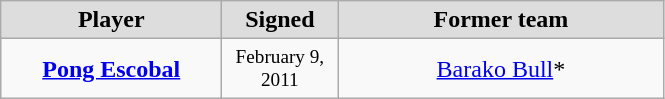<table class="wikitable" style="text-align: center">
<tr align="center" bgcolor="#dddddd">
<td style="width:140px"><strong>Player</strong></td>
<td style="width:70px"><strong>Signed</strong></td>
<td style="width:210px"><strong>Former team</strong></td>
</tr>
<tr style="height:40px">
<td><strong><a href='#'>Pong Escobal</a></strong></td>
<td style="font-size: 80%">February 9, 2011</td>
<td><a href='#'>Barako Bull</a>*</td>
</tr>
</table>
